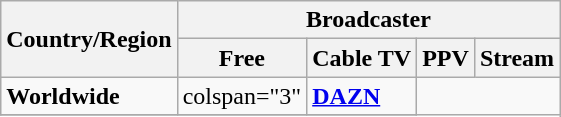<table class="wikitable">
<tr>
<th rowspan="2">Country/Region</th>
<th colspan="4">Broadcaster</th>
</tr>
<tr>
<th>Free</th>
<th>Cable TV</th>
<th>PPV</th>
<th>Stream</th>
</tr>
<tr>
<td><strong>Worldwide</strong></td>
<td>colspan="3" </td>
<td><strong><a href='#'>DAZN</a></strong></td>
</tr>
<tr>
</tr>
</table>
